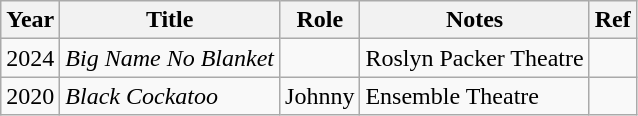<table class="wikitable sortable">
<tr>
<th>Year</th>
<th>Title</th>
<th>Role</th>
<th>Notes</th>
<th>Ref</th>
</tr>
<tr>
<td>2024</td>
<td><em>Big Name No Blanket</em></td>
<td></td>
<td>Roslyn Packer Theatre</td>
<td></td>
</tr>
<tr>
<td>2020</td>
<td><em>Black Cockatoo</em></td>
<td>Johnny</td>
<td>Ensemble Theatre</td>
<td></td>
</tr>
</table>
